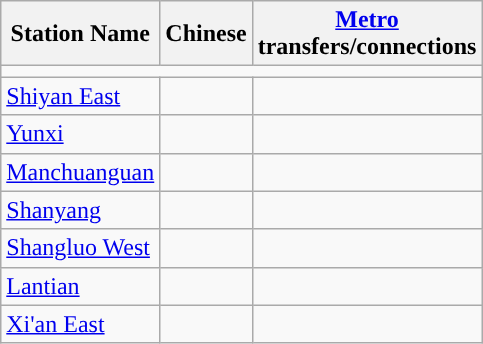<table class="wikitable">
<tr>
<th>Station Name</th>
<th>Chinese<br></th>
<th><a href='#'>Metro</a><br>transfers/connections<br>
</th>
</tr>
<tr style="background:#">
<td colspan = "11"></td>
</tr>
<tr>
<td><a href='#'>Shiyan East</a></td>
<td></td>
<td></td>
</tr>
<tr>
<td><a href='#'>Yunxi</a></td>
<td></td>
<td></td>
</tr>
<tr>
<td><a href='#'>Manchuanguan</a></td>
<td></td>
<td></td>
</tr>
<tr>
<td><a href='#'>Shanyang</a></td>
<td></td>
<td></td>
</tr>
<tr>
<td><a href='#'>Shangluo West</a></td>
<td></td>
<td></td>
</tr>
<tr>
<td><a href='#'>Lantian</a></td>
<td></td>
<td></td>
</tr>
<tr>
<td><a href='#'>Xi'an East</a></td>
<td></td>
<td></td>
</tr>
</table>
